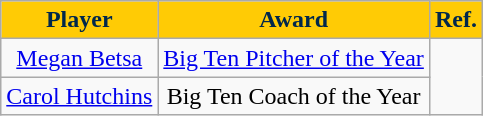<table class="wikitable sortable sortable" style="text-align: center">
<tr align=center>
<th style="background: #FFCB05; color: #00274C">Player</th>
<th style="background: #FFCB05; color: #00274C">Award</th>
<th style="background: #FFCB05; color: #00274C" class="unsortable">Ref.</th>
</tr>
<tr>
<td><a href='#'>Megan Betsa</a></td>
<td><a href='#'>Big Ten Pitcher of the Year</a></td>
<td rowspan="2"></td>
</tr>
<tr>
<td><a href='#'>Carol Hutchins</a></td>
<td>Big Ten Coach of the Year</td>
</tr>
</table>
